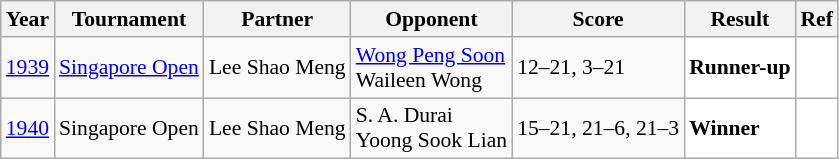<table class="sortable wikitable" style="font-size:90%;">
<tr>
<th>Year</th>
<th>Tournament</th>
<th>Partner</th>
<th>Opponent</th>
<th>Score</th>
<th>Result</th>
<th>Ref</th>
</tr>
<tr>
<td align="center"><a href='#'>1939</a></td>
<td><a href='#'>Singapore Open</a></td>
<td> Lee Shao Meng</td>
<td> <a href='#'>Wong Peng Soon</a><br> Waileen Wong</td>
<td>12–21, 3–21</td>
<td style="text-align:left; background:white"> <strong>Runner-up</strong></td>
<td style="text-align:center; background:white"></td>
</tr>
<tr>
<td align="center"><a href='#'>1940</a></td>
<td>Singapore Open</td>
<td> Lee Shao Meng</td>
<td> S. A. Durai<br> Yoong Sook Lian</td>
<td>15–21, 21–6, 21–3</td>
<td style="text-align:left; background:white"> <strong>Winner</strong></td>
<td style="text-align:center; background:white"></td>
</tr>
</table>
